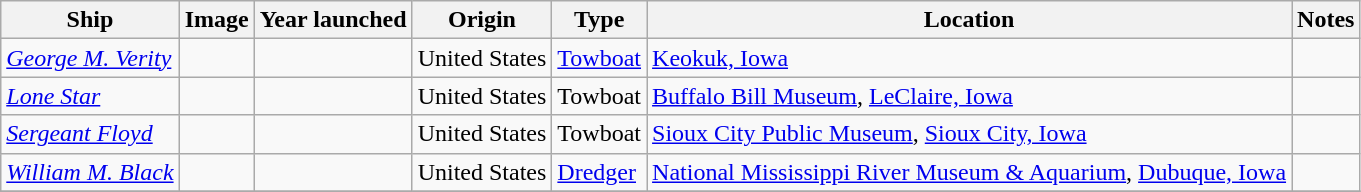<table class="wikitable sortable">
<tr>
<th>Ship</th>
<th>Image</th>
<th>Year launched</th>
<th>Origin</th>
<th>Type</th>
<th>Location</th>
<th>Notes</th>
</tr>
<tr>
<td data-sort-value=George M. Verity><em><a href='#'>George M. Verity</a></em></td>
<td></td>
<td></td>
<td> United States</td>
<td><a href='#'>Towboat</a></td>
<td><a href='#'>Keokuk, Iowa</a><br></td>
<td></td>
</tr>
<tr>
<td><em><a href='#'>Lone Star</a></em></td>
<td></td>
<td></td>
<td> United States</td>
<td>Towboat</td>
<td><a href='#'>Buffalo Bill Museum</a>, <a href='#'>LeClaire, Iowa</a><br></td>
<td></td>
</tr>
<tr>
<td data-sort-value="Sergeant" Floyd><em><a href='#'>Sergeant Floyd</a></em></td>
<td></td>
<td></td>
<td> United States</td>
<td>Towboat</td>
<td><a href='#'>Sioux City Public Museum</a>, <a href='#'>Sioux City, Iowa</a><br></td>
<td></td>
</tr>
<tr>
<td data-sort-value=William M. Black><em><a href='#'>William M. Black</a></em></td>
<td></td>
<td></td>
<td> United States</td>
<td><a href='#'>Dredger</a></td>
<td><a href='#'>National Mississippi River Museum & Aquarium</a>, <a href='#'>Dubuque, Iowa</a><br></td>
<td></td>
</tr>
<tr>
</tr>
</table>
